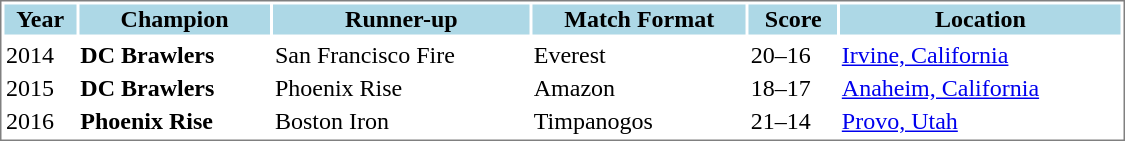<table cellpadding="0">
<tr align="left" style="vertical-align: top">
<td><br><table cellpadding="1" width="750px" style="font-size: 100%; border: 1px solid gray;">
<tr bgcolor=lightblue>
<th>Year</th>
<th>Champion</th>
<th>Runner-up</th>
<th>Match Format</th>
<th>Score</th>
<th>Location</th>
</tr>
<tr align="center" style="vertical-align: middle;" style="background:lightblue;">
</tr>
<tr>
<td>2014</td>
<td><strong>DC Brawlers</strong></td>
<td>San Francisco Fire</td>
<td>Everest</td>
<td>20–16</td>
<td><a href='#'>Irvine, California</a></td>
</tr>
<tr>
<td>2015</td>
<td><strong>DC Brawlers</strong></td>
<td>Phoenix Rise</td>
<td>Amazon</td>
<td>18–17</td>
<td><a href='#'>Anaheim, California</a></td>
</tr>
<tr>
<td>2016</td>
<td><strong>Phoenix Rise</strong></td>
<td>Boston Iron</td>
<td>Timpanogos</td>
<td>21–14</td>
<td><a href='#'>Provo, Utah</a></td>
</tr>
</table>
</td>
</tr>
</table>
